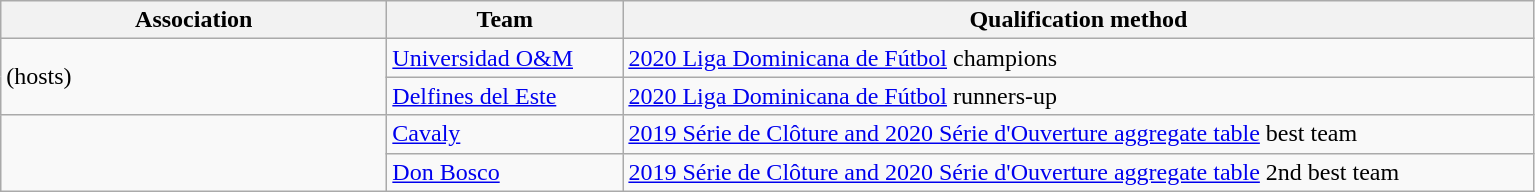<table class="wikitable">
<tr>
<th width=250>Association</th>
<th width=150>Team</th>
<th width=600>Qualification method</th>
</tr>
<tr>
<td rowspan=2> (hosts)</td>
<td><a href='#'>Universidad O&M</a></td>
<td><a href='#'>2020 Liga Dominicana de Fútbol</a> champions</td>
</tr>
<tr>
<td><a href='#'>Delfines del Este</a></td>
<td><a href='#'>2020 Liga Dominicana de Fútbol</a> runners-up</td>
</tr>
<tr>
<td rowspan=2></td>
<td><a href='#'>Cavaly</a></td>
<td><a href='#'>2019 Série de Clôture and 2020 Série d'Ouverture aggregate table</a> best team</td>
</tr>
<tr>
<td><a href='#'>Don Bosco</a></td>
<td><a href='#'>2019 Série de Clôture and 2020 Série d'Ouverture aggregate table</a> 2nd best team</td>
</tr>
</table>
